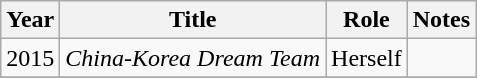<table class="wikitable">
<tr>
<th>Year</th>
<th>Title</th>
<th>Role</th>
<th>Notes</th>
</tr>
<tr>
<td>2015</td>
<td><em>China-Korea Dream Team</em></td>
<td>Herself</td>
<td></td>
</tr>
<tr>
</tr>
</table>
